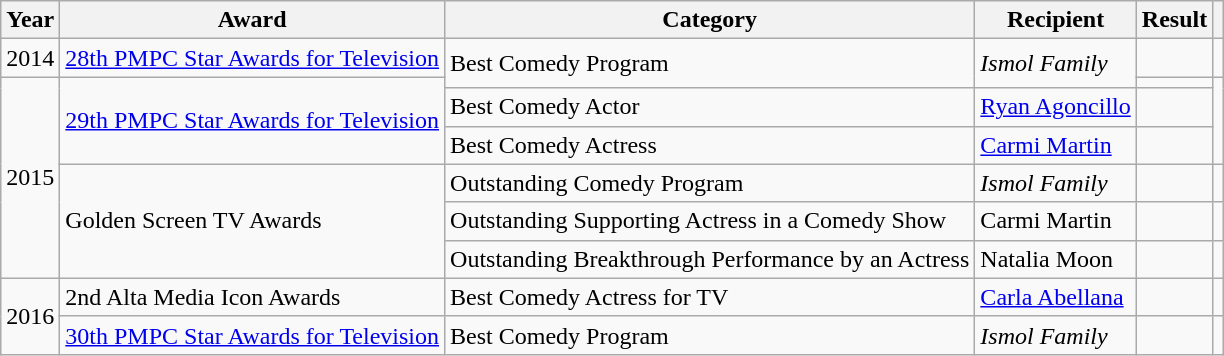<table class="wikitable">
<tr>
<th>Year</th>
<th>Award</th>
<th>Category</th>
<th>Recipient</th>
<th>Result</th>
<th></th>
</tr>
<tr>
<td>2014</td>
<td><a href='#'>28th PMPC Star Awards for Television</a></td>
<td rowspan=2>Best Comedy Program</td>
<td rowspan=2><em>Ismol Family</em></td>
<td></td>
<td></td>
</tr>
<tr>
<td rowspan=6>2015</td>
<td rowspan=3><a href='#'>29th PMPC Star Awards for Television</a></td>
<td></td>
<td rowspan=3></td>
</tr>
<tr>
<td>Best Comedy Actor</td>
<td><a href='#'>Ryan Agoncillo</a></td>
<td></td>
</tr>
<tr>
<td>Best Comedy Actress</td>
<td><a href='#'>Carmi Martin</a></td>
<td></td>
</tr>
<tr>
<td rowspan=3>Golden Screen TV Awards</td>
<td>Outstanding Comedy Program</td>
<td><em>Ismol Family</em></td>
<td></td>
<td></td>
</tr>
<tr>
<td>Outstanding Supporting Actress in a Comedy Show</td>
<td>Carmi Martin</td>
<td></td>
<td></td>
</tr>
<tr>
<td>Outstanding Breakthrough Performance by an Actress</td>
<td>Natalia Moon</td>
<td></td>
<td></td>
</tr>
<tr>
<td rowspan=2>2016</td>
<td>2nd Alta Media Icon Awards</td>
<td>Best Comedy Actress for TV</td>
<td><a href='#'>Carla Abellana</a></td>
<td></td>
<td></td>
</tr>
<tr>
<td><a href='#'>30th PMPC Star Awards for Television</a></td>
<td>Best Comedy Program</td>
<td><em>Ismol Family</em></td>
<td></td>
<td></td>
</tr>
</table>
